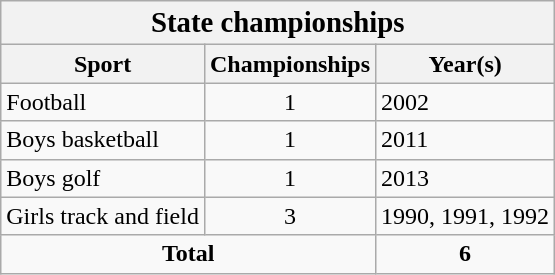<table class="wikitable">
<tr>
<th colspan="4"><big>State championships</big></th>
</tr>
<tr>
<th>Sport</th>
<th>Championships</th>
<th>Year(s)</th>
</tr>
<tr>
<td>Football</td>
<td style="text-align:center;">1</td>
<td>2002</td>
</tr>
<tr>
<td>Boys basketball</td>
<td style="text-align:center;">1</td>
<td>2011</td>
</tr>
<tr>
<td>Boys golf</td>
<td style="text-align:center;">1</td>
<td>2013</td>
</tr>
<tr>
<td>Girls track and field</td>
<td style="text-align:center;">3</td>
<td>1990, 1991, 1992</td>
</tr>
<tr style="text-align:center;">
<td colspan="2"><strong>Total</strong></td>
<td style="text-align:center;"><strong>6</strong></td>
</tr>
</table>
